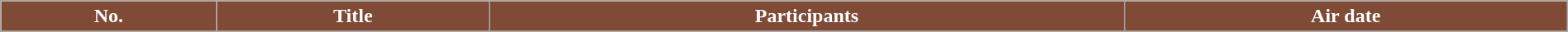<table class="wikitable plainrowheaders mw-collapsible mw-collapsed" style="width:100%;">
<tr>
<th style="background:#804B36; color:#fff;">No.</th>
<th style="background:#804B36; color:#fff;">Title</th>
<th style="background:#804B36; color:#fff;">Participants</th>
<th style="background:#804B36; color:#fff;">Air date</th>
</tr>
<tr>
</tr>
</table>
